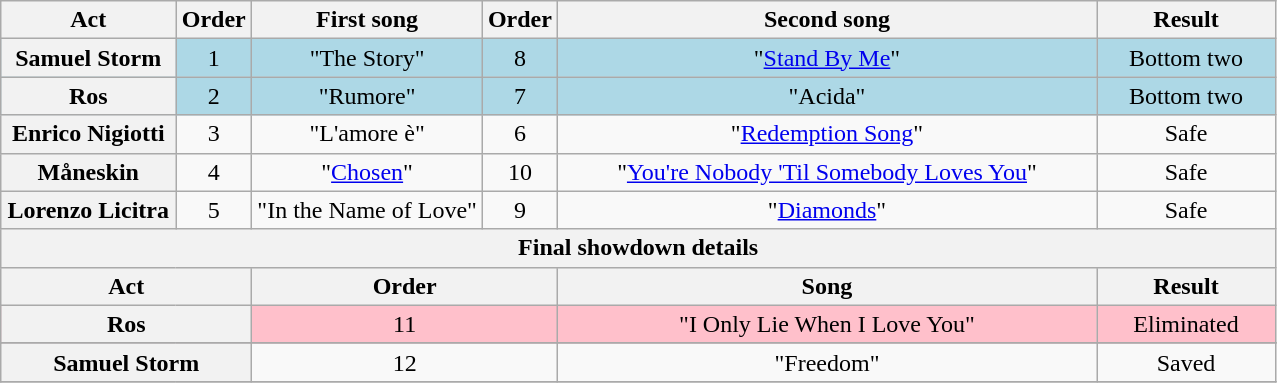<table class="wikitable plainrowheaders" style="text-align:center;">
<tr>
<th>Act</th>
<th>Order</th>
<th>First song</th>
<th>Order</th>
<th>Second song</th>
<th>Result</th>
</tr>
<tr style="background:lightblue;">
<th scope=row>Samuel Storm</th>
<td>1</td>
<td>"The Story"</td>
<td>8</td>
<td>"<a href='#'>Stand By Me</a>"</td>
<td>Bottom two</td>
</tr>
<tr style="background:lightblue;">
<th scope=row>Ros</th>
<td>2</td>
<td>"Rumore"</td>
<td>7</td>
<td>"Acida"</td>
<td>Bottom two</td>
</tr>
<tr>
<th scope=row>Enrico Nigiotti</th>
<td>3</td>
<td>"L'amore è"</td>
<td>6</td>
<td>"<a href='#'>Redemption Song</a>"</td>
<td>Safe</td>
</tr>
<tr>
<th scope=row>Måneskin</th>
<td>4</td>
<td>"<a href='#'>Chosen</a>"</td>
<td>10</td>
<td>"<a href='#'>You're Nobody 'Til Somebody Loves You</a>"</td>
<td>Safe</td>
</tr>
<tr>
<th scope=row>Lorenzo Licitra</th>
<td>5</td>
<td>"In the Name of Love"</td>
<td>9</td>
<td>"<a href='#'>Diamonds</a>"</td>
<td>Safe</td>
</tr>
<tr>
<th colspan="6">Final showdown details</th>
</tr>
<tr>
<th colspan="2" scope="col" style="width:10em;">Act</th>
<th colspan="2" scope="col">Order</th>
<th scope="col" style="width:22em;">Song</th>
<th scope="col" style="width:7em;">Result</th>
</tr>
<tr style="background:pink;">
<th scope="row" colspan="2">Ros</th>
<td colspan="2">11</td>
<td>"I Only Lie When I Love You"</td>
<td>Eliminated</td>
</tr>
<tr>
</tr>
<tr>
<th colspan="2" scope="row">Samuel Storm</th>
<td colspan="2">12</td>
<td>"Freedom"</td>
<td>Saved</td>
</tr>
<tr>
</tr>
</table>
